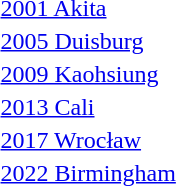<table>
<tr>
<td><a href='#'>2001 Akita</a></td>
<td></td>
<td></td>
<td></td>
<td></td>
</tr>
<tr>
<td><a href='#'>2005 Duisburg</a></td>
<td></td>
<td></td>
<td></td>
<td></td>
</tr>
<tr>
<td><a href='#'>2009 Kaohsiung</a></td>
<td></td>
<td></td>
<td></td>
<td></td>
</tr>
<tr>
<td><a href='#'>2013 Cali</a></td>
<td></td>
<td></td>
<td></td>
<td></td>
</tr>
<tr>
<td><a href='#'>2017 Wrocław</a></td>
<td></td>
<td></td>
<td></td>
<td></td>
</tr>
<tr>
<td><a href='#'>2022 Birmingham</a></td>
<td></td>
<td></td>
<td></td>
<td></td>
</tr>
</table>
